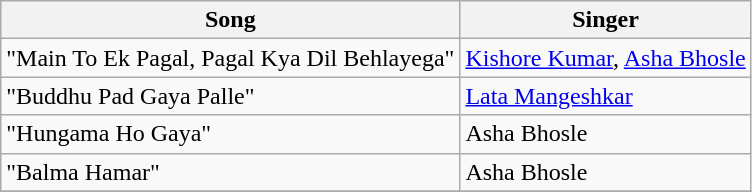<table class="wikitable">
<tr>
<th>Song</th>
<th>Singer</th>
</tr>
<tr>
<td>"Main To Ek Pagal, Pagal Kya Dil Behlayega"</td>
<td><a href='#'>Kishore Kumar</a>, <a href='#'>Asha Bhosle</a></td>
</tr>
<tr>
<td>"Buddhu Pad Gaya Palle"</td>
<td><a href='#'>Lata Mangeshkar</a></td>
</tr>
<tr>
<td>"Hungama Ho Gaya"</td>
<td>Asha Bhosle</td>
</tr>
<tr>
<td>"Balma Hamar"</td>
<td>Asha Bhosle</td>
</tr>
<tr>
</tr>
</table>
